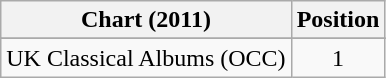<table class="wikitable">
<tr>
<th>Chart (2011)</th>
<th>Position</th>
</tr>
<tr>
</tr>
<tr>
<td>UK Classical Albums (OCC)</td>
<td style="text-align:center">1</td>
</tr>
</table>
